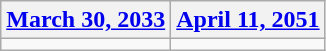<table class=wikitable>
<tr>
<th><a href='#'>March 30, 2033</a></th>
<th><a href='#'>April 11, 2051</a></th>
</tr>
<tr>
<td></td>
<td></td>
</tr>
</table>
